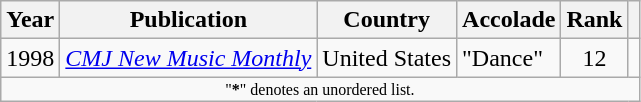<table class="wikitable sortable" style="margin:0em 1em 1em 0pt">
<tr>
<th>Year</th>
<th>Publication</th>
<th>Country</th>
<th>Accolade</th>
<th>Rank</th>
<th class=unsortable></th>
</tr>
<tr>
<td align=center>1998</td>
<td><em><a href='#'>CMJ New Music Monthly</a></em></td>
<td>United States</td>
<td>"Dance"</td>
<td align=center>12</td>
<td></td>
</tr>
<tr class="sortbottom">
<td colspan=6 style=font-size:8pt; align=center>"<strong>*</strong>" denotes an unordered list.</td>
</tr>
</table>
